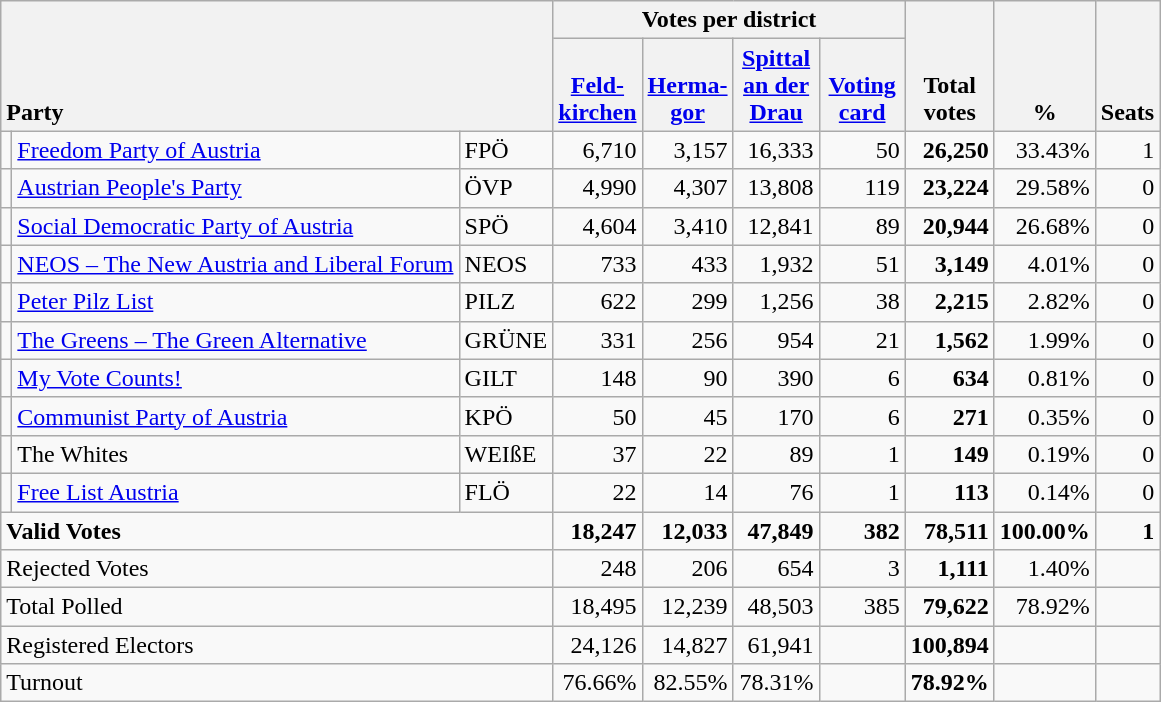<table class="wikitable" border="1" style="text-align:right;">
<tr>
<th style="text-align:left;" valign=bottom rowspan=2 colspan=3>Party</th>
<th colspan=4>Votes per district</th>
<th align=center valign=bottom rowspan=2 width="50">Total<br>votes</th>
<th align=center valign=bottom rowspan=2 width="50">%</th>
<th align=center valign=bottom rowspan=2>Seats</th>
</tr>
<tr>
<th align=center valign=bottom width="50"><a href='#'>Feld-<br>kirchen</a></th>
<th align=center valign=bottom width="50"><a href='#'>Herma-<br>gor</a></th>
<th align=center valign=bottom width="50"><a href='#'>Spittal<br>an der<br>Drau</a></th>
<th align=center valign=bottom width="50"><a href='#'>Voting<br>card</a></th>
</tr>
<tr>
<td></td>
<td align=left><a href='#'>Freedom Party of Austria</a></td>
<td align=left>FPÖ</td>
<td>6,710</td>
<td>3,157</td>
<td>16,333</td>
<td>50</td>
<td><strong>26,250</strong></td>
<td>33.43%</td>
<td>1</td>
</tr>
<tr>
<td></td>
<td align=left><a href='#'>Austrian People's Party</a></td>
<td align=left>ÖVP</td>
<td>4,990</td>
<td>4,307</td>
<td>13,808</td>
<td>119</td>
<td><strong>23,224</strong></td>
<td>29.58%</td>
<td>0</td>
</tr>
<tr>
<td></td>
<td align=left><a href='#'>Social Democratic Party of Austria</a></td>
<td align=left>SPÖ</td>
<td>4,604</td>
<td>3,410</td>
<td>12,841</td>
<td>89</td>
<td><strong>20,944</strong></td>
<td>26.68%</td>
<td>0</td>
</tr>
<tr>
<td></td>
<td align=left style="white-space: nowrap;"><a href='#'>NEOS – The New Austria and Liberal Forum</a></td>
<td align=left>NEOS</td>
<td>733</td>
<td>433</td>
<td>1,932</td>
<td>51</td>
<td><strong>3,149</strong></td>
<td>4.01%</td>
<td>0</td>
</tr>
<tr>
<td></td>
<td align=left><a href='#'>Peter Pilz List</a></td>
<td align=left>PILZ</td>
<td>622</td>
<td>299</td>
<td>1,256</td>
<td>38</td>
<td><strong>2,215</strong></td>
<td>2.82%</td>
<td>0</td>
</tr>
<tr>
<td></td>
<td align=left><a href='#'>The Greens – The Green Alternative</a></td>
<td align=left>GRÜNE</td>
<td>331</td>
<td>256</td>
<td>954</td>
<td>21</td>
<td><strong>1,562</strong></td>
<td>1.99%</td>
<td>0</td>
</tr>
<tr>
<td></td>
<td align=left><a href='#'>My Vote Counts!</a></td>
<td align=left>GILT</td>
<td>148</td>
<td>90</td>
<td>390</td>
<td>6</td>
<td><strong>634</strong></td>
<td>0.81%</td>
<td>0</td>
</tr>
<tr>
<td></td>
<td align=left><a href='#'>Communist Party of Austria</a></td>
<td align=left>KPÖ</td>
<td>50</td>
<td>45</td>
<td>170</td>
<td>6</td>
<td><strong>271</strong></td>
<td>0.35%</td>
<td>0</td>
</tr>
<tr>
<td></td>
<td align=left>The Whites</td>
<td align=left>WEIßE</td>
<td>37</td>
<td>22</td>
<td>89</td>
<td>1</td>
<td><strong>149</strong></td>
<td>0.19%</td>
<td>0</td>
</tr>
<tr>
<td></td>
<td align=left><a href='#'>Free List Austria</a></td>
<td align=left>FLÖ</td>
<td>22</td>
<td>14</td>
<td>76</td>
<td>1</td>
<td><strong>113</strong></td>
<td>0.14%</td>
<td>0</td>
</tr>
<tr style="font-weight:bold">
<td align=left colspan=3>Valid Votes</td>
<td>18,247</td>
<td>12,033</td>
<td>47,849</td>
<td>382</td>
<td>78,511</td>
<td>100.00%</td>
<td>1</td>
</tr>
<tr>
<td align=left colspan=3>Rejected Votes</td>
<td>248</td>
<td>206</td>
<td>654</td>
<td>3</td>
<td><strong>1,111</strong></td>
<td>1.40%</td>
<td></td>
</tr>
<tr>
<td align=left colspan=3>Total Polled</td>
<td>18,495</td>
<td>12,239</td>
<td>48,503</td>
<td>385</td>
<td><strong>79,622</strong></td>
<td>78.92%</td>
<td></td>
</tr>
<tr>
<td align=left colspan=3>Registered Electors</td>
<td>24,126</td>
<td>14,827</td>
<td>61,941</td>
<td></td>
<td><strong>100,894</strong></td>
<td></td>
<td></td>
</tr>
<tr>
<td align=left colspan=3>Turnout</td>
<td>76.66%</td>
<td>82.55%</td>
<td>78.31%</td>
<td></td>
<td><strong>78.92%</strong></td>
<td></td>
<td></td>
</tr>
</table>
